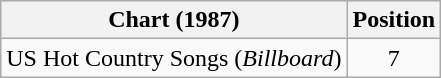<table class="wikitable">
<tr>
<th>Chart (1987)</th>
<th>Position</th>
</tr>
<tr>
<td>US Hot Country Songs (<em>Billboard</em>)</td>
<td align="center">7</td>
</tr>
</table>
